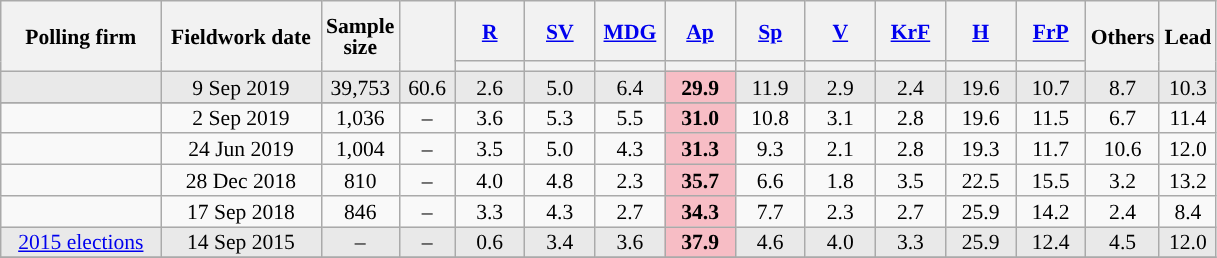<table class="wikitable sortable" style="text-align:center;font-size:90%;line-height:14px;">
<tr style="height:40px;">
<th style="width:100px;" rowspan="2">Polling firm</th>
<th style="width:100px;" rowspan="2">Fieldwork date</th>
<th style="width:35px;" rowspan="2">Sample<br>size</th>
<th style="width:30px;" rowspan="2"></th>
<th class="unsortable" style="width:40px;"><a href='#'>R</a></th>
<th class="unsortable" style="width:40px;"><a href='#'>SV</a></th>
<th class="unsortable" style="width:40px;"><a href='#'>MDG</a></th>
<th class="unsortable" style="width:40px;"><a href='#'>Ap</a></th>
<th class="unsortable" style="width:40px;"><a href='#'>Sp</a></th>
<th class="unsortable" style="width:40px;"><a href='#'>V</a></th>
<th class="unsortable" style="width:40px;"><a href='#'>KrF</a></th>
<th class="unsortable" style="width:40px;"><a href='#'>H</a></th>
<th class="unsortable" style="width:40px;"><a href='#'>FrP</a></th>
<th class="unsortable" style="width:30px;" rowspan="2">Others</th>
<th style="width:30px;" rowspan="2">Lead</th>
</tr>
<tr>
<th style="background:"></th>
<th style="background:"></th>
<th style="background:"></th>
<th style="background:"></th>
<th style="background:"></th>
<th style="background:"></th>
<th style="background:"></th>
<th style="background:"></th>
<th style="background:"></th>
</tr>
<tr style="background:#E9E9E9;">
<td></td>
<td data-sort-value="2019-09-09">9 Sep 2019</td>
<td>39,753</td>
<td>60.6</td>
<td>2.6</td>
<td>5.0</td>
<td>6.4</td>
<td style="background:#F7BDC5;"><strong>29.9</strong></td>
<td>11.9</td>
<td>2.9</td>
<td>2.4</td>
<td>19.6</td>
<td>10.7</td>
<td>8.7</td>
<td style="background:">10.3</td>
</tr>
<tr>
</tr>
<tr>
<td></td>
<td data-sort-value="2019-06-06">2 Sep 2019</td>
<td>1,036</td>
<td>–</td>
<td>3.6</td>
<td>5.3</td>
<td>5.5</td>
<td style="background:#F7BDC5;"><strong>31.0</strong></td>
<td>10.8</td>
<td>3.1</td>
<td>2.8</td>
<td>19.6</td>
<td>11.5</td>
<td>6.7</td>
<td style="background:">11.4</td>
</tr>
<tr>
<td></td>
<td data-sort-value="2019-07-04">24 Jun 2019</td>
<td>1,004</td>
<td>–</td>
<td>3.5</td>
<td>5.0</td>
<td>4.3</td>
<td style="background:#F7BDC5;"><strong>31.3</strong></td>
<td>9.3</td>
<td>2.1</td>
<td>2.8</td>
<td>19.3</td>
<td>11.7</td>
<td>10.6</td>
<td style="background:">12.0</td>
</tr>
<tr>
<td></td>
<td data-sort-value="2018-12-28">28 Dec 2018</td>
<td>810</td>
<td>–</td>
<td>4.0</td>
<td>4.8</td>
<td>2.3</td>
<td style="background:#F7BDC5;"><strong>35.7</strong></td>
<td>6.6</td>
<td>1.8</td>
<td>3.5</td>
<td>22.5</td>
<td>15.5</td>
<td>3.2</td>
<td style="background:">13.2</td>
</tr>
<tr>
<td></td>
<td data-sort-value="2018-09-21">17 Sep 2018</td>
<td>846</td>
<td>–</td>
<td>3.3</td>
<td>4.3</td>
<td>2.7</td>
<td style="background:#F7BDC5;"><strong>34.3</strong></td>
<td>7.7</td>
<td>2.3</td>
<td>2.7</td>
<td>25.9</td>
<td>14.2</td>
<td>2.4</td>
<td style="background:">8.4</td>
</tr>
<tr style="background:#E9E9E9;">
<td><a href='#'>2015 elections</a></td>
<td data-sort-value="2018-09-21">14 Sep 2015</td>
<td>–</td>
<td>–</td>
<td>0.6</td>
<td>3.4</td>
<td>3.6</td>
<td style="background:#F7BDC5;"><strong>37.9</strong></td>
<td>4.6</td>
<td>4.0</td>
<td>3.3</td>
<td>25.9</td>
<td>12.4</td>
<td>4.5</td>
<td style="background:">12.0</td>
</tr>
<tr>
</tr>
</table>
